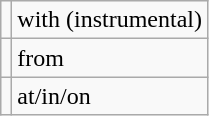<table class="wikitable">
<tr>
<td></td>
<td>with (instrumental)</td>
</tr>
<tr>
<td></td>
<td>from</td>
</tr>
<tr>
<td></td>
<td>at/in/on</td>
</tr>
</table>
